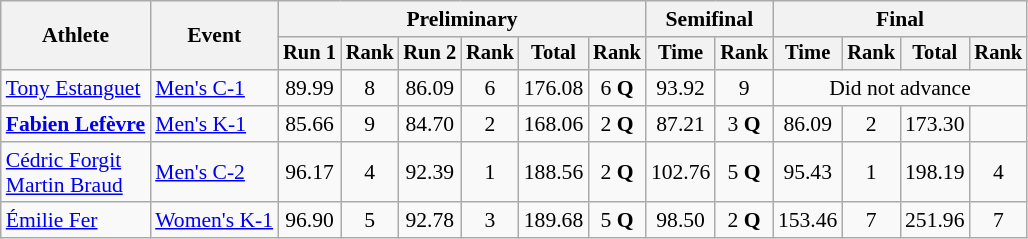<table class="wikitable" style="font-size:90%">
<tr>
<th rowspan="2">Athlete</th>
<th rowspan="2">Event</th>
<th colspan="6">Preliminary</th>
<th colspan="2">Semifinal</th>
<th colspan="4">Final</th>
</tr>
<tr style="font-size:95%">
<th>Run 1</th>
<th>Rank</th>
<th>Run 2</th>
<th>Rank</th>
<th>Total</th>
<th>Rank</th>
<th>Time</th>
<th>Rank</th>
<th>Time</th>
<th>Rank</th>
<th>Total</th>
<th>Rank</th>
</tr>
<tr align=center>
<td align=left><a href='#'>Tony Estanguet</a></td>
<td align=left><a href='#'>Men's C-1</a></td>
<td>89.99</td>
<td>8</td>
<td>86.09</td>
<td>6</td>
<td>176.08</td>
<td>6 <strong>Q</strong></td>
<td>93.92</td>
<td>9</td>
<td colspan=4>Did not advance</td>
</tr>
<tr align=center>
<td align=left><strong><a href='#'>Fabien Lefèvre</a></strong></td>
<td align=left><a href='#'>Men's K-1</a></td>
<td>85.66</td>
<td>9</td>
<td>84.70</td>
<td>2</td>
<td>168.06</td>
<td>2 <strong>Q</strong></td>
<td>87.21</td>
<td>3 <strong>Q</strong></td>
<td>86.09</td>
<td>2</td>
<td>173.30</td>
<td></td>
</tr>
<tr align=center>
<td align=left><a href='#'>Cédric Forgit</a><br><a href='#'>Martin Braud</a></td>
<td align=left><a href='#'>Men's C-2</a></td>
<td>96.17</td>
<td>4</td>
<td>92.39</td>
<td>1</td>
<td>188.56</td>
<td>2 <strong>Q</strong></td>
<td>102.76</td>
<td>5 <strong>Q</strong></td>
<td>95.43</td>
<td>1</td>
<td>198.19</td>
<td>4</td>
</tr>
<tr align=center>
<td align=left><a href='#'>Émilie Fer</a></td>
<td align=left><a href='#'>Women's K-1</a></td>
<td>96.90</td>
<td>5</td>
<td>92.78</td>
<td>3</td>
<td>189.68</td>
<td>5 <strong>Q</strong></td>
<td>98.50</td>
<td>2 <strong>Q</strong></td>
<td>153.46</td>
<td>7</td>
<td>251.96</td>
<td>7</td>
</tr>
</table>
